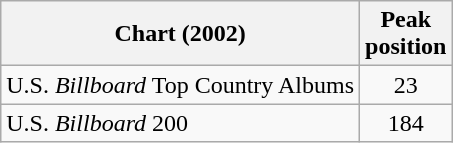<table class="wikitable">
<tr>
<th>Chart (2002)</th>
<th>Peak<br>position</th>
</tr>
<tr>
<td>U.S. <em>Billboard</em> Top Country Albums</td>
<td align="center">23</td>
</tr>
<tr>
<td>U.S. <em>Billboard</em> 200</td>
<td align="center">184</td>
</tr>
</table>
